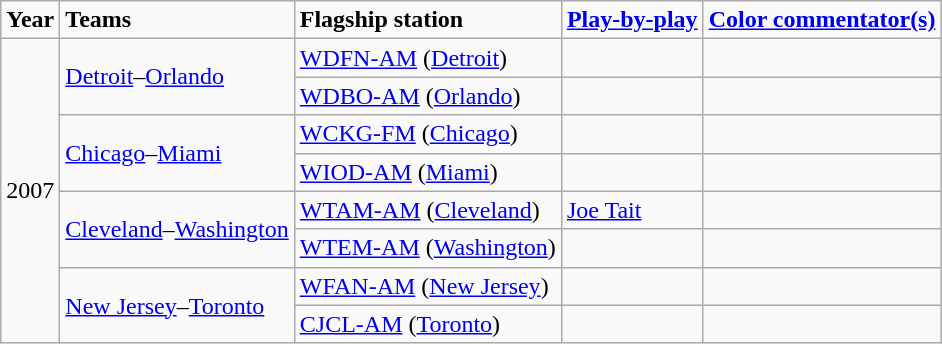<table class="wikitable">
<tr>
<td><strong>Year</strong></td>
<td><strong>Teams</strong></td>
<td><strong>Flagship station</strong></td>
<td><strong><a href='#'>Play-by-play</a></strong></td>
<td><strong><a href='#'>Color commentator(s)</a></strong></td>
</tr>
<tr>
<td rowspan=8>2007</td>
<td rowspan=2><a href='#'>Detroit</a>–<a href='#'>Orlando</a></td>
<td><a href='#'>WDFN-AM</a> (<a href='#'>Detroit</a>)</td>
<td></td>
<td></td>
</tr>
<tr>
<td><a href='#'>WDBO-AM</a> (<a href='#'>Orlando</a>)</td>
<td></td>
<td></td>
</tr>
<tr>
<td rowspan=2><a href='#'>Chicago</a>–<a href='#'>Miami</a></td>
<td><a href='#'>WCKG-FM</a> (<a href='#'>Chicago</a>)</td>
<td></td>
<td></td>
</tr>
<tr>
<td><a href='#'>WIOD-AM</a> (<a href='#'>Miami</a>)</td>
<td></td>
<td></td>
</tr>
<tr>
<td rowspan=2><a href='#'>Cleveland</a>–<a href='#'>Washington</a></td>
<td><a href='#'>WTAM-AM</a> (<a href='#'>Cleveland</a>)</td>
<td><a href='#'>Joe Tait</a></td>
<td></td>
</tr>
<tr>
<td><a href='#'>WTEM-AM</a> (<a href='#'>Washington</a>)</td>
<td></td>
<td></td>
</tr>
<tr>
<td rowspan=2><a href='#'>New Jersey</a>–<a href='#'>Toronto</a></td>
<td><a href='#'>WFAN-AM</a> (<a href='#'>New Jersey</a>)</td>
<td></td>
<td></td>
</tr>
<tr>
<td><a href='#'>CJCL-AM</a> (<a href='#'>Toronto</a>)</td>
<td></td>
<td></td>
</tr>
</table>
